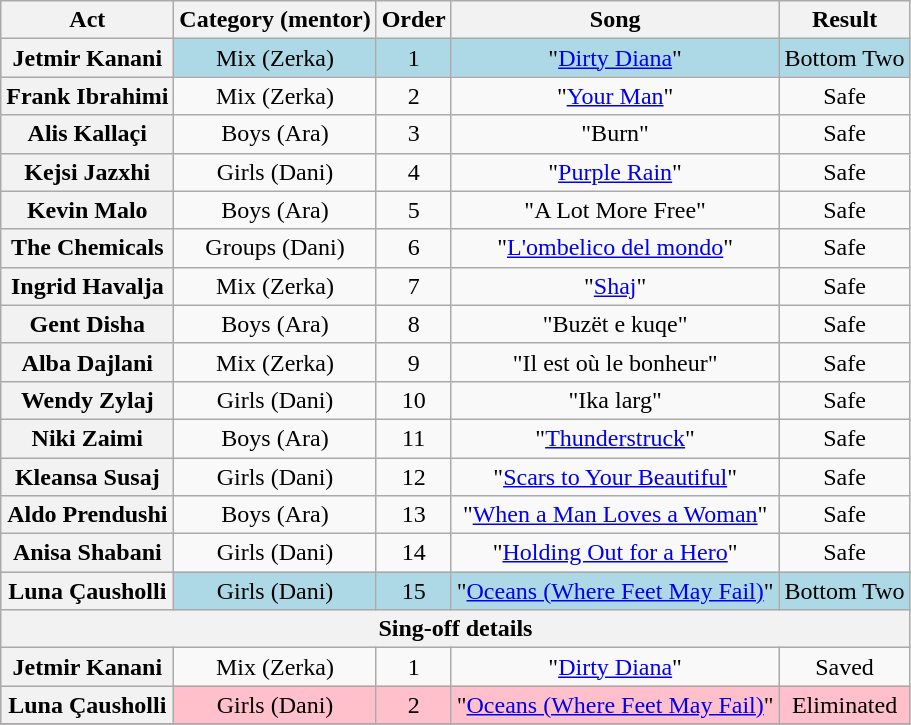<table class="wikitable plainrowheaders" style="text-align:center;">
<tr>
<th scope="col">Act</th>
<th scope="col">Category (mentor)</th>
<th scope="col">Order</th>
<th scope="col">Song</th>
<th scope="col">Result</th>
</tr>
<tr style="background:lightblue;">
<th scope="row">Jetmir Kanani</th>
<td>Mix (Zerka)</td>
<td>1</td>
<td>"<a href='#'>Dirty Diana</a>"</td>
<td>Bottom Two</td>
</tr>
<tr>
<th scope="row">Frank Ibrahimi</th>
<td>Mix (Zerka)</td>
<td>2</td>
<td>"<a href='#'>Your Man</a>"</td>
<td>Safe</td>
</tr>
<tr>
<th scope="row">Alis Kallaçi</th>
<td>Boys (Ara)</td>
<td>3</td>
<td>"Burn"</td>
<td>Safe</td>
</tr>
<tr>
<th scope="row">Kejsi Jazxhi</th>
<td>Girls (Dani)</td>
<td>4</td>
<td>"<a href='#'>Purple Rain</a>"</td>
<td>Safe</td>
</tr>
<tr>
<th scope="row">Kevin Malo</th>
<td>Boys (Ara)</td>
<td>5</td>
<td>"A Lot More Free"</td>
<td>Safe</td>
</tr>
<tr>
<th scope="row">The Chemicals</th>
<td>Groups (Dani)</td>
<td>6</td>
<td>"<a href='#'>L'ombelico del mondo</a>"</td>
<td>Safe</td>
</tr>
<tr>
<th scope="row">Ingrid Havalja</th>
<td>Mix (Zerka)</td>
<td>7</td>
<td>"<a href='#'>Shaj</a>"</td>
<td>Safe</td>
</tr>
<tr>
<th scope="row">Gent Disha</th>
<td>Boys (Ara)</td>
<td>8</td>
<td>"Buzët e kuqe"</td>
<td>Safe</td>
</tr>
<tr>
<th scope="row">Alba Dajlani</th>
<td>Mix (Zerka)</td>
<td>9</td>
<td>"Il est où le bonheur"</td>
<td>Safe</td>
</tr>
<tr>
<th scope="row">Wendy Zylaj</th>
<td>Girls (Dani)</td>
<td>10</td>
<td>"Ika larg"</td>
<td>Safe</td>
</tr>
<tr>
<th scope="row">Niki Zaimi</th>
<td>Boys (Ara)</td>
<td>11</td>
<td>"<a href='#'>Thunderstruck</a>"</td>
<td>Safe</td>
</tr>
<tr>
<th scope="row">Kleansa Susaj</th>
<td>Girls (Dani)</td>
<td>12</td>
<td>"<a href='#'>Scars to Your Beautiful</a>"</td>
<td>Safe</td>
</tr>
<tr>
<th scope="row">Aldo Prendushi</th>
<td>Boys (Ara)</td>
<td>13</td>
<td>"<a href='#'>When a Man Loves a Woman</a>"</td>
<td>Safe</td>
</tr>
<tr>
<th scope="row">Anisa Shabani</th>
<td>Girls (Dani)</td>
<td>14</td>
<td>"<a href='#'>Holding Out for a Hero</a>"</td>
<td>Safe</td>
</tr>
<tr style="background:lightblue;">
<th scope="row">Luna Çausholli</th>
<td>Girls (Dani)</td>
<td>15</td>
<td>"<a href='#'>Oceans (Where Feet May Fail)</a>"</td>
<td>Bottom Two</td>
</tr>
<tr>
<th colspan="5">Sing-off details</th>
</tr>
<tr>
<th scope="row">Jetmir Kanani</th>
<td>Mix (Zerka)</td>
<td>1</td>
<td>"<a href='#'>Dirty Diana</a>"</td>
<td>Saved</td>
</tr>
<tr style="background:pink;">
<th scope="row">Luna Çausholli</th>
<td>Girls (Dani)</td>
<td>2</td>
<td>"<a href='#'>Oceans (Where Feet May Fail)</a>"</td>
<td>Eliminated</td>
</tr>
<tr>
</tr>
</table>
